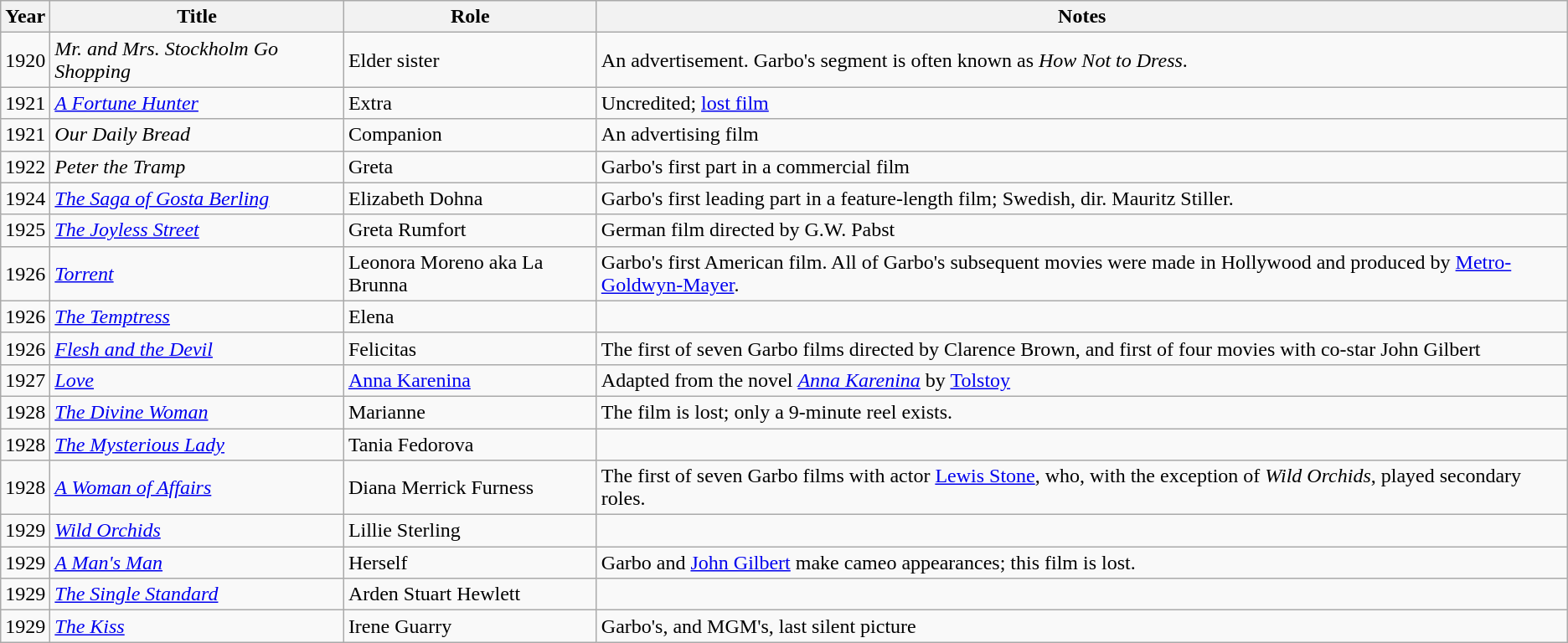<table class="wikitable sortable">
<tr>
<th scope="col">Year</th>
<th scope="col">Title</th>
<th scope="col">Role</th>
<th class="unsortable" scope="col">Notes</th>
</tr>
<tr>
<td>1920</td>
<td><em>Mr. and Mrs. Stockholm Go Shopping</em></td>
<td>Elder sister</td>
<td>An advertisement. Garbo's segment is often known as <em>How Not to Dress</em>.</td>
</tr>
<tr>
<td>1921</td>
<td><em><a href='#'>A Fortune Hunter</a></em></td>
<td>Extra</td>
<td>Uncredited; <a href='#'>lost film</a></td>
</tr>
<tr>
<td>1921</td>
<td><em>Our Daily Bread</em></td>
<td>Companion</td>
<td>An advertising film</td>
</tr>
<tr>
<td>1922</td>
<td><em>Peter the Tramp</em></td>
<td>Greta</td>
<td>Garbo's first part in a commercial film</td>
</tr>
<tr>
<td>1924</td>
<td><em><a href='#'>The Saga of Gosta Berling</a></em></td>
<td>Elizabeth Dohna</td>
<td>Garbo's first leading part in a feature-length film; Swedish, dir. Mauritz Stiller.</td>
</tr>
<tr>
<td>1925</td>
<td><em><a href='#'>The Joyless Street</a></em></td>
<td>Greta Rumfort</td>
<td>German film directed by G.W. Pabst</td>
</tr>
<tr>
<td>1926</td>
<td><em><a href='#'>Torrent</a></em></td>
<td>Leonora Moreno aka La Brunna</td>
<td>Garbo's first American film. All of Garbo's subsequent movies were made in Hollywood and produced by <a href='#'>Metro-Goldwyn-Mayer</a>.</td>
</tr>
<tr>
<td>1926</td>
<td><em><a href='#'>The Temptress</a></em></td>
<td>Elena</td>
<td></td>
</tr>
<tr>
<td>1926</td>
<td><em><a href='#'>Flesh and the Devil</a></em></td>
<td>Felicitas</td>
<td>The first of seven Garbo films directed by Clarence Brown, and first of four movies with co-star John Gilbert</td>
</tr>
<tr>
<td>1927</td>
<td><em><a href='#'>Love</a></em></td>
<td><a href='#'>Anna Karenina</a></td>
<td>Adapted from the novel <em><a href='#'>Anna Karenina</a></em> by <a href='#'>Tolstoy</a></td>
</tr>
<tr>
<td>1928</td>
<td><em><a href='#'>The Divine Woman</a></em></td>
<td>Marianne</td>
<td>The film is lost; only a 9-minute reel exists.</td>
</tr>
<tr>
<td>1928</td>
<td><em><a href='#'>The Mysterious Lady</a></em></td>
<td>Tania Fedorova</td>
<td></td>
</tr>
<tr>
<td>1928</td>
<td><em><a href='#'>A Woman of Affairs</a></em></td>
<td>Diana Merrick Furness</td>
<td>The first of seven Garbo films with actor <a href='#'>Lewis Stone</a>, who, with the exception of <em>Wild Orchids</em>, played secondary roles.</td>
</tr>
<tr>
<td>1929</td>
<td><em><a href='#'>Wild Orchids</a></em></td>
<td>Lillie Sterling</td>
<td></td>
</tr>
<tr>
<td>1929</td>
<td><em><a href='#'>A Man's Man</a></em></td>
<td>Herself</td>
<td>Garbo and <a href='#'>John Gilbert</a> make cameo appearances; this film is lost.</td>
</tr>
<tr>
<td>1929</td>
<td><em><a href='#'>The Single Standard</a></em></td>
<td>Arden Stuart Hewlett</td>
<td></td>
</tr>
<tr>
<td>1929</td>
<td><em><a href='#'>The Kiss</a></em></td>
<td>Irene Guarry</td>
<td>Garbo's, and MGM's, last silent picture</td>
</tr>
</table>
